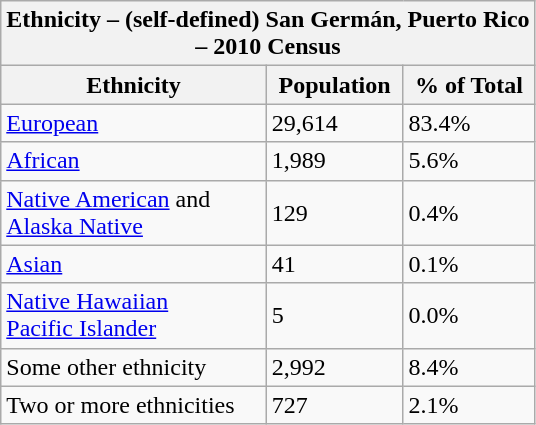<table class="wikitable">
<tr>
<th colspan=3>Ethnicity – (self-defined) San Germán, Puerto Rico<br> – 2010 Census</th>
</tr>
<tr ---->
<th>Ethnicity</th>
<th>Population</th>
<th>% of Total</th>
</tr>
<tr ---->
<td><a href='#'>European</a></td>
<td>29,614</td>
<td>83.4%</td>
</tr>
<tr ---->
<td><a href='#'>African</a></td>
<td>1,989</td>
<td>5.6%</td>
</tr>
<tr ---->
<td><a href='#'>Native American</a> and <br><a href='#'>Alaska Native</a></td>
<td>129</td>
<td>0.4%</td>
</tr>
<tr ---->
<td><a href='#'>Asian</a></td>
<td>41</td>
<td>0.1%</td>
</tr>
<tr ---->
<td><a href='#'>Native Hawaiian</a><br><a href='#'>Pacific Islander</a></td>
<td>5</td>
<td>0.0%</td>
</tr>
<tr ---->
<td>Some other ethnicity</td>
<td>2,992</td>
<td>8.4%</td>
</tr>
<tr ---->
<td>Two or more ethnicities</td>
<td>727</td>
<td>2.1%</td>
</tr>
</table>
